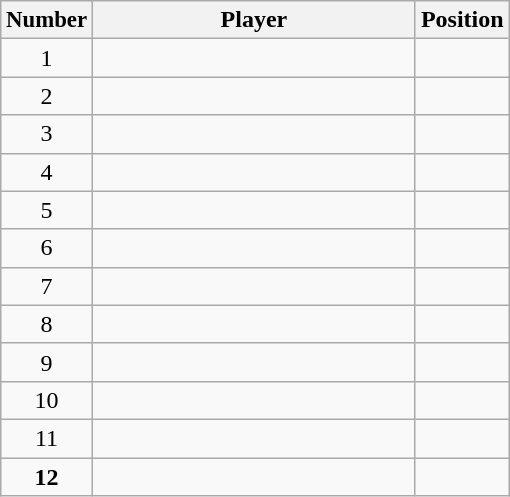<table class="wikitable sortable" style="text-align:center;">
<tr>
<th style="font-size:95%;">Number</th>
<th style="border-bottom:0px; width:13em;">Player</th>
<th style="border-bottom:0px;">Position</th>
</tr>
<tr>
<td>1</td>
<td align=left></td>
<td></td>
</tr>
<tr>
<td>2</td>
<td align=left></td>
<td></td>
</tr>
<tr>
<td>3</td>
<td align=left></td>
<td></td>
</tr>
<tr>
<td>4</td>
<td align=left></td>
<td></td>
</tr>
<tr>
<td>5</td>
<td align=left></td>
<td></td>
</tr>
<tr>
<td>6</td>
<td align=left></td>
<td></td>
</tr>
<tr>
<td>7</td>
<td align=left></td>
<td></td>
</tr>
<tr>
<td>8</td>
<td align=left></td>
<td></td>
</tr>
<tr>
<td>9</td>
<td align=left></td>
<td></td>
</tr>
<tr>
<td>10</td>
<td align=left></td>
<td></td>
</tr>
<tr>
<td>11</td>
<td align=left></td>
<td></td>
</tr>
<tr>
<td><strong>12</strong></td>
<td align=left></td>
<td></td>
</tr>
</table>
